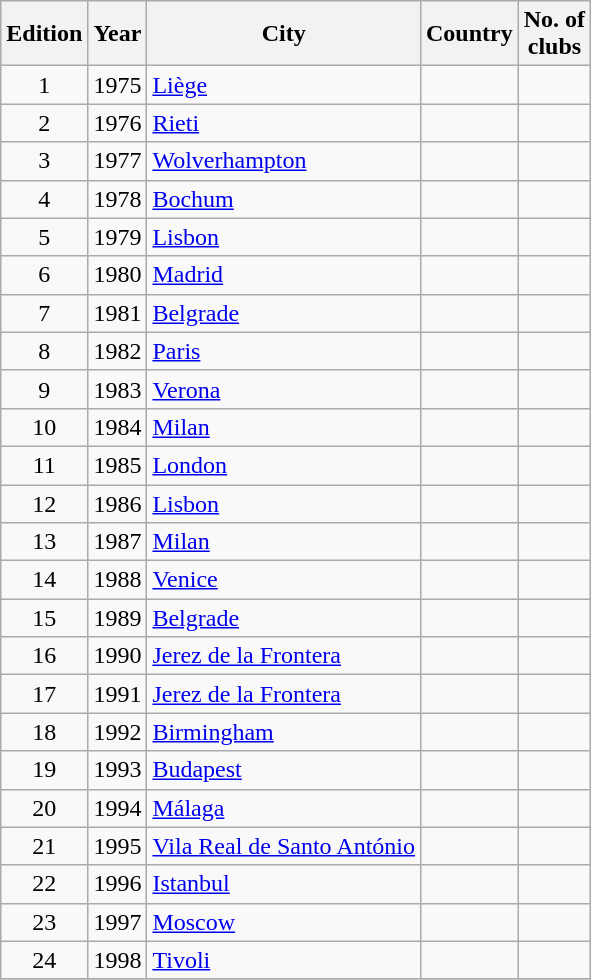<table class="wikitable">
<tr>
<th>Edition</th>
<th>Year</th>
<th>City</th>
<th>Country</th>
<th>No. of<br>clubs</th>
</tr>
<tr>
<td align=center>1</td>
<td>1975</td>
<td><a href='#'>Liège</a></td>
<td></td>
<td></td>
</tr>
<tr>
<td align=center>2</td>
<td>1976</td>
<td><a href='#'>Rieti</a></td>
<td></td>
<td></td>
</tr>
<tr>
<td align=center>3</td>
<td>1977</td>
<td><a href='#'>Wolverhampton</a></td>
<td></td>
<td></td>
</tr>
<tr>
<td align=center>4</td>
<td>1978</td>
<td><a href='#'>Bochum</a></td>
<td></td>
<td></td>
</tr>
<tr>
<td align=center>5</td>
<td>1979</td>
<td><a href='#'>Lisbon</a></td>
<td></td>
<td></td>
</tr>
<tr>
<td align=center>6</td>
<td>1980</td>
<td><a href='#'>Madrid</a></td>
<td></td>
<td></td>
</tr>
<tr>
<td align=center>7</td>
<td>1981</td>
<td><a href='#'>Belgrade</a></td>
<td></td>
<td></td>
</tr>
<tr>
<td align=center>8</td>
<td>1982</td>
<td><a href='#'>Paris</a></td>
<td></td>
<td></td>
</tr>
<tr>
<td align=center>9</td>
<td>1983</td>
<td><a href='#'>Verona</a></td>
<td></td>
<td></td>
</tr>
<tr>
<td align=center>10</td>
<td>1984</td>
<td><a href='#'>Milan</a></td>
<td></td>
<td></td>
</tr>
<tr>
<td align=center>11</td>
<td>1985</td>
<td><a href='#'>London</a></td>
<td></td>
<td></td>
</tr>
<tr>
<td align=center>12</td>
<td>1986</td>
<td><a href='#'>Lisbon</a></td>
<td></td>
<td></td>
</tr>
<tr>
<td align=center>13</td>
<td>1987</td>
<td><a href='#'>Milan</a></td>
<td></td>
<td></td>
</tr>
<tr>
<td align=center>14</td>
<td>1988</td>
<td><a href='#'>Venice</a></td>
<td></td>
<td></td>
</tr>
<tr>
<td align=center>15</td>
<td>1989</td>
<td><a href='#'>Belgrade</a></td>
<td></td>
<td></td>
</tr>
<tr>
<td align=center>16</td>
<td>1990</td>
<td><a href='#'>Jerez de la Frontera</a></td>
<td></td>
<td></td>
</tr>
<tr>
<td align=center>17</td>
<td>1991</td>
<td><a href='#'>Jerez de la Frontera</a></td>
<td></td>
<td></td>
</tr>
<tr>
<td align=center>18</td>
<td>1992</td>
<td><a href='#'>Birmingham</a></td>
<td></td>
<td></td>
</tr>
<tr>
<td align=center>19</td>
<td>1993</td>
<td><a href='#'>Budapest</a></td>
<td></td>
<td></td>
</tr>
<tr>
<td align=center>20</td>
<td>1994</td>
<td><a href='#'>Málaga</a></td>
<td></td>
<td></td>
</tr>
<tr>
<td align=center>21</td>
<td>1995</td>
<td><a href='#'>Vila Real de Santo António</a></td>
<td></td>
<td></td>
</tr>
<tr>
<td align=center>22</td>
<td>1996</td>
<td><a href='#'>Istanbul</a></td>
<td></td>
<td></td>
</tr>
<tr>
<td align=center>23</td>
<td>1997</td>
<td><a href='#'>Moscow</a></td>
<td></td>
<td></td>
</tr>
<tr>
<td align=center>24</td>
<td>1998</td>
<td><a href='#'>Tivoli</a></td>
<td></td>
<td></td>
</tr>
<tr>
</tr>
</table>
